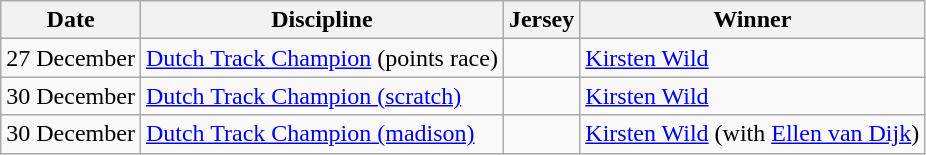<table class="wikitable">
<tr>
<th>Date</th>
<th>Discipline</th>
<th>Jersey</th>
<th>Winner</th>
</tr>
<tr>
<td>27 December</td>
<td><a href='#'>Dutch Track Champion</a> (points race)</td>
<td></td>
<td><a href='#'>Kirsten Wild</a></td>
</tr>
<tr>
<td>30 December</td>
<td><a href='#'>Dutch Track Champion (scratch)</a></td>
<td></td>
<td><a href='#'>Kirsten Wild</a></td>
</tr>
<tr>
<td>30 December</td>
<td><a href='#'>Dutch Track Champion (madison)</a></td>
<td></td>
<td><a href='#'>Kirsten Wild</a> (with <a href='#'>Ellen van Dijk</a>)</td>
</tr>
</table>
